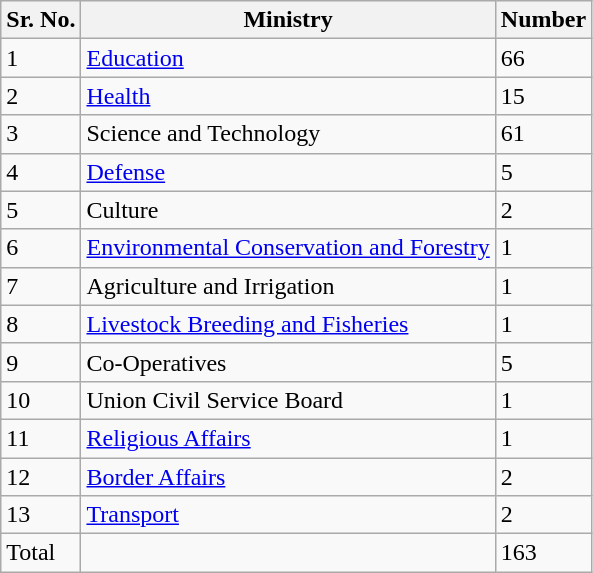<table class="wikitable">
<tr>
<th>Sr. No.</th>
<th>Ministry</th>
<th>Number</th>
</tr>
<tr>
<td>1</td>
<td><a href='#'>Education</a></td>
<td>66</td>
</tr>
<tr>
<td>2</td>
<td><a href='#'>Health</a></td>
<td>15</td>
</tr>
<tr>
<td>3</td>
<td>Science and Technology</td>
<td>61</td>
</tr>
<tr>
<td>4</td>
<td><a href='#'>Defense</a></td>
<td>5</td>
</tr>
<tr>
<td>5</td>
<td>Culture</td>
<td>2</td>
</tr>
<tr>
<td>6</td>
<td><a href='#'>Environmental Conservation and Forestry</a></td>
<td>1</td>
</tr>
<tr>
<td>7</td>
<td>Agriculture and Irrigation</td>
<td>1</td>
</tr>
<tr>
<td>8</td>
<td><a href='#'>Livestock Breeding and Fisheries</a></td>
<td>1</td>
</tr>
<tr>
<td>9</td>
<td>Co-Operatives</td>
<td>5</td>
</tr>
<tr>
<td>10</td>
<td>Union Civil Service Board</td>
<td>1</td>
</tr>
<tr>
<td>11</td>
<td><a href='#'>Religious Affairs</a></td>
<td>1</td>
</tr>
<tr>
<td>12</td>
<td><a href='#'>Border Affairs</a></td>
<td>2</td>
</tr>
<tr>
<td>13</td>
<td><a href='#'>Transport</a></td>
<td>2</td>
</tr>
<tr>
<td>Total</td>
<td></td>
<td>163</td>
</tr>
</table>
